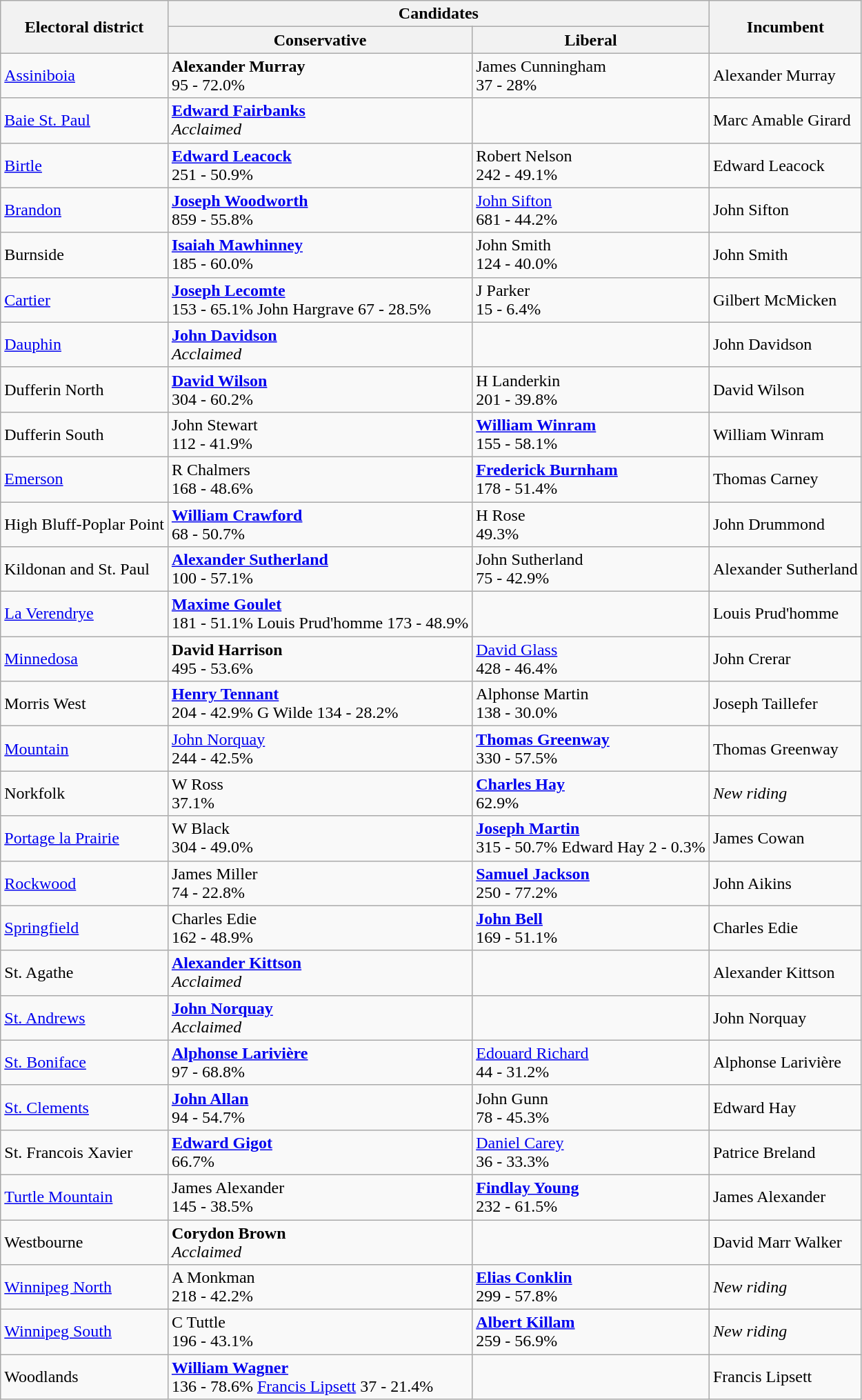<table class="wikitable">
<tr>
<th rowspan="2">Electoral district</th>
<th colspan="2">Candidates</th>
<th rowspan="2">Incumbent</th>
</tr>
<tr>
<th>Conservative</th>
<th>Liberal</th>
</tr>
<tr>
<td><a href='#'>Assiniboia</a></td>
<td><strong>Alexander Murray</strong><br>95 - 72.0%</td>
<td>James Cunningham<br>37 - 28%</td>
<td>Alexander Murray</td>
</tr>
<tr>
<td><a href='#'>Baie St. Paul</a></td>
<td><strong><a href='#'>Edward Fairbanks</a></strong><br><em>Acclaimed</em></td>
<td></td>
<td>Marc Amable Girard</td>
</tr>
<tr>
<td><a href='#'>Birtle</a></td>
<td><strong><a href='#'>Edward Leacock</a></strong><br>251 - 50.9%</td>
<td>Robert Nelson<br>242 - 49.1%</td>
<td>Edward Leacock</td>
</tr>
<tr>
<td><a href='#'>Brandon</a></td>
<td><strong><a href='#'>Joseph Woodworth</a></strong><br>859 - 55.8%</td>
<td><a href='#'>John Sifton</a><br>681 - 44.2%</td>
<td>John Sifton</td>
</tr>
<tr>
<td>Burnside</td>
<td><strong><a href='#'>Isaiah Mawhinney</a></strong><br>185 - 60.0%</td>
<td>John Smith<br>124 - 40.0%</td>
<td>John Smith</td>
</tr>
<tr>
<td><a href='#'>Cartier</a></td>
<td><strong><a href='#'>Joseph Lecomte</a></strong><br>153 - 65.1%
John Hargrave
67 - 28.5%</td>
<td>J Parker<br>15 - 6.4%</td>
<td>Gilbert McMicken</td>
</tr>
<tr>
<td><a href='#'>Dauphin</a></td>
<td><a href='#'><strong>John Davidson</strong></a><br><em>Acclaimed</em></td>
<td></td>
<td>John Davidson</td>
</tr>
<tr>
<td>Dufferin North</td>
<td><a href='#'><strong>David Wilson</strong></a><br>304 - 60.2%</td>
<td>H Landerkin<br>201 - 39.8%</td>
<td>David Wilson</td>
</tr>
<tr>
<td>Dufferin South</td>
<td>John Stewart<br>112 - 41.9%</td>
<td><strong><a href='#'>William Winram</a></strong><br>155 - 58.1%</td>
<td>William Winram</td>
</tr>
<tr>
<td><a href='#'>Emerson</a></td>
<td>R Chalmers<br>168 - 48.6%</td>
<td><strong><a href='#'>Frederick Burnham</a></strong><br>178 - 51.4%</td>
<td>Thomas Carney</td>
</tr>
<tr>
<td>High Bluff-Poplar Point</td>
<td><strong><a href='#'>William Crawford</a></strong><br>68 - 50.7%</td>
<td>H Rose<br>49.3%</td>
<td>John Drummond</td>
</tr>
<tr>
<td>Kildonan and St. Paul</td>
<td><strong><a href='#'>Alexander Sutherland</a></strong><br>100 - 57.1%</td>
<td>John Sutherland<br>75 - 42.9%</td>
<td>Alexander Sutherland</td>
</tr>
<tr>
<td><a href='#'>La Verendrye</a></td>
<td><strong><a href='#'>Maxime Goulet</a></strong><br>181 - 51.1%
Louis Prud'homme
173 - 48.9%</td>
<td></td>
<td>Louis Prud'homme</td>
</tr>
<tr>
<td><a href='#'>Minnedosa</a></td>
<td><strong>David Harrison</strong><br>495 - 53.6%</td>
<td><a href='#'>David Glass</a><br>428 - 46.4%</td>
<td>John Crerar</td>
</tr>
<tr>
<td>Morris West</td>
<td><strong><a href='#'>Henry Tennant</a></strong><br>204 - 42.9%
G Wilde
134 - 28.2%</td>
<td>Alphonse Martin<br>138 - 30.0%</td>
<td>Joseph Taillefer</td>
</tr>
<tr>
<td><a href='#'>Mountain</a></td>
<td><a href='#'>John Norquay</a><br>244 - 42.5%</td>
<td><strong><a href='#'>Thomas Greenway</a></strong><br>330 - 57.5%</td>
<td>Thomas Greenway</td>
</tr>
<tr>
<td>Norkfolk</td>
<td>W Ross<br>37.1%</td>
<td><strong><a href='#'>Charles Hay</a></strong><br>62.9%</td>
<td><em>New riding</em></td>
</tr>
<tr>
<td><a href='#'>Portage la Prairie</a></td>
<td>W Black<br>304 - 49.0%</td>
<td><strong><a href='#'>Joseph Martin</a></strong><br>315 - 50.7%
Edward Hay
2 - 0.3%</td>
<td>James Cowan</td>
</tr>
<tr>
<td><a href='#'>Rockwood</a></td>
<td>James Miller<br>74 - 22.8%</td>
<td><a href='#'><strong>Samuel Jackson</strong></a><br>250 - 77.2%</td>
<td>John Aikins</td>
</tr>
<tr>
<td><a href='#'>Springfield</a></td>
<td>Charles Edie<br>162 - 48.9%</td>
<td><a href='#'><strong>John Bell</strong></a><br>169 - 51.1%</td>
<td>Charles Edie</td>
</tr>
<tr>
<td>St. Agathe</td>
<td><strong><a href='#'>Alexander Kittson</a></strong><br><em>Acclaimed</em></td>
<td></td>
<td>Alexander Kittson</td>
</tr>
<tr>
<td><a href='#'>St. Andrews</a></td>
<td><strong><a href='#'>John Norquay</a></strong><br><em>Acclaimed</em></td>
<td></td>
<td>John Norquay</td>
</tr>
<tr>
<td><a href='#'>St. Boniface</a></td>
<td><strong><a href='#'>Alphonse Larivière</a></strong><br>97 - 68.8%</td>
<td><a href='#'>Edouard Richard</a><br>44 - 31.2%</td>
<td>Alphonse Larivière</td>
</tr>
<tr>
<td><a href='#'>St. Clements</a></td>
<td><strong><a href='#'>John Allan</a></strong><br>94 - 54.7%</td>
<td>John Gunn<br>78 - 45.3%</td>
<td>Edward Hay</td>
</tr>
<tr>
<td>St. Francois Xavier</td>
<td><strong><a href='#'>Edward Gigot</a></strong><br>66.7%</td>
<td><a href='#'>Daniel Carey</a><br>36 - 33.3%</td>
<td>Patrice Breland</td>
</tr>
<tr>
<td><a href='#'>Turtle Mountain</a></td>
<td>James Alexander<br>145 - 38.5%</td>
<td><a href='#'><strong>Findlay Young</strong></a><br>232 - 61.5%</td>
<td>James Alexander</td>
</tr>
<tr>
<td>Westbourne</td>
<td><strong>Corydon Brown</strong><br><em>Acclaimed</em></td>
<td></td>
<td>David Marr Walker</td>
</tr>
<tr>
<td><a href='#'>Winnipeg North</a></td>
<td>A Monkman<br>218 - 42.2%</td>
<td><strong><a href='#'>Elias Conklin</a></strong><br>299 - 57.8%</td>
<td><em>New riding</em></td>
</tr>
<tr>
<td><a href='#'>Winnipeg South</a></td>
<td>C Tuttle<br>196 - 43.1%</td>
<td><strong><a href='#'>Albert Killam</a></strong><br>259 - 56.9%</td>
<td><em>New riding</em></td>
</tr>
<tr>
<td>Woodlands</td>
<td><strong><a href='#'>William Wagner</a></strong><br>136 - 78.6%
<a href='#'>Francis Lipsett</a>
37 - 21.4%</td>
<td></td>
<td>Francis Lipsett</td>
</tr>
</table>
